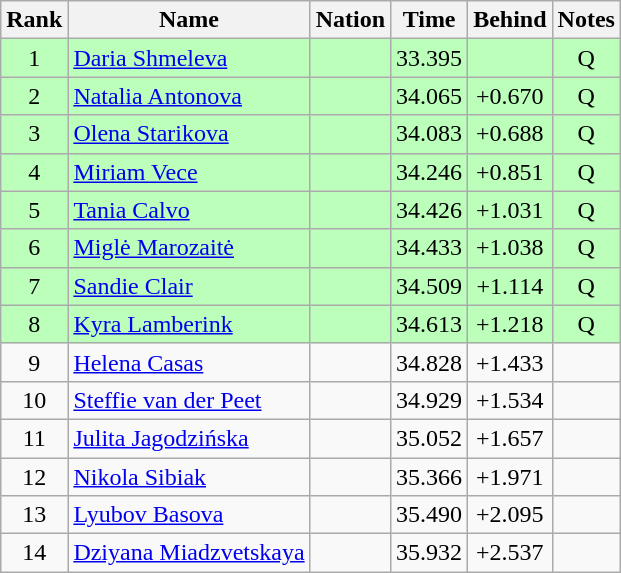<table class="wikitable sortable" style="text-align:center">
<tr>
<th>Rank</th>
<th>Name</th>
<th>Nation</th>
<th>Time</th>
<th>Behind</th>
<th>Notes</th>
</tr>
<tr bgcolor=bbffbb>
<td>1</td>
<td align=left><a href='#'>Daria Shmeleva</a></td>
<td align=left></td>
<td>33.395</td>
<td></td>
<td>Q</td>
</tr>
<tr bgcolor=bbffbb>
<td>2</td>
<td align=left><a href='#'>Natalia Antonova</a></td>
<td align=left></td>
<td>34.065</td>
<td>+0.670</td>
<td>Q</td>
</tr>
<tr bgcolor=bbffbb>
<td>3</td>
<td align=left><a href='#'>Olena Starikova</a></td>
<td align=left></td>
<td>34.083</td>
<td>+0.688</td>
<td>Q</td>
</tr>
<tr bgcolor=bbffbb>
<td>4</td>
<td align=left><a href='#'>Miriam Vece</a></td>
<td align=left></td>
<td>34.246</td>
<td>+0.851</td>
<td>Q</td>
</tr>
<tr bgcolor=bbffbb>
<td>5</td>
<td align=left><a href='#'>Tania Calvo</a></td>
<td align=left></td>
<td>34.426</td>
<td>+1.031</td>
<td>Q</td>
</tr>
<tr bgcolor=bbffbb>
<td>6</td>
<td align=left><a href='#'>Miglė Marozaitė</a></td>
<td align=left></td>
<td>34.433</td>
<td>+1.038</td>
<td>Q</td>
</tr>
<tr bgcolor=bbffbb>
<td>7</td>
<td align=left><a href='#'>Sandie Clair</a></td>
<td align=left></td>
<td>34.509</td>
<td>+1.114</td>
<td>Q</td>
</tr>
<tr bgcolor=bbffbb>
<td>8</td>
<td align=left><a href='#'>Kyra Lamberink</a></td>
<td align=left></td>
<td>34.613</td>
<td>+1.218</td>
<td>Q</td>
</tr>
<tr>
<td>9</td>
<td align=left><a href='#'>Helena Casas</a></td>
<td align=left></td>
<td>34.828</td>
<td>+1.433</td>
<td></td>
</tr>
<tr>
<td>10</td>
<td align=left><a href='#'>Steffie van der Peet</a></td>
<td align=left></td>
<td>34.929</td>
<td>+1.534</td>
<td></td>
</tr>
<tr>
<td>11</td>
<td align=left><a href='#'>Julita Jagodzińska</a></td>
<td align=left></td>
<td>35.052</td>
<td>+1.657</td>
<td></td>
</tr>
<tr>
<td>12</td>
<td align=left><a href='#'>Nikola Sibiak</a></td>
<td align=left></td>
<td>35.366</td>
<td>+1.971</td>
<td></td>
</tr>
<tr>
<td>13</td>
<td align=left><a href='#'>Lyubov Basova</a></td>
<td align=left></td>
<td>35.490</td>
<td>+2.095</td>
<td></td>
</tr>
<tr>
<td>14</td>
<td align=left><a href='#'>Dziyana Miadzvetskaya</a></td>
<td align=left></td>
<td>35.932</td>
<td>+2.537</td>
<td></td>
</tr>
</table>
